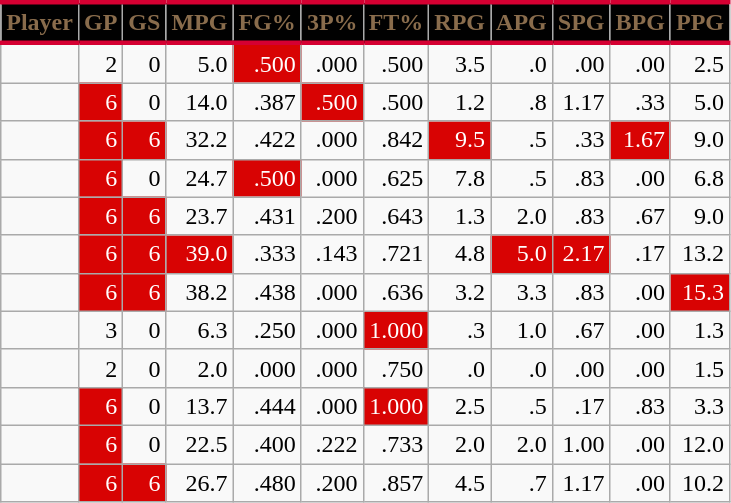<table class="wikitable sortable" style="text-align:right;">
<tr>
<th style="background:#010101; color:#896C4C; border-top:#D50032 3px solid; border-bottom:#D50032 3px solid;">Player</th>
<th style="background:#010101; color:#896C4C; border-top:#D50032 3px solid; border-bottom:#D50032 3px solid;">GP</th>
<th style="background:#010101; color:#896C4C; border-top:#D50032 3px solid; border-bottom:#D50032 3px solid;">GS</th>
<th style="background:#010101; color:#896C4C; border-top:#D50032 3px solid; border-bottom:#D50032 3px solid;">MPG</th>
<th style="background:#010101; color:#896C4C; border-top:#D50032 3px solid; border-bottom:#D50032 3px solid;">FG%</th>
<th style="background:#010101; color:#896C4C; border-top:#D50032 3px solid; border-bottom:#D50032 3px solid;">3P%</th>
<th style="background:#010101; color:#896C4C; border-top:#D50032 3px solid; border-bottom:#D50032 3px solid;">FT%</th>
<th style="background:#010101; color:#896C4C; border-top:#D50032 3px solid; border-bottom:#D50032 3px solid;">RPG</th>
<th style="background:#010101; color:#896C4C; border-top:#D50032 3px solid; border-bottom:#D50032 3px solid;">APG</th>
<th style="background:#010101; color:#896C4C; border-top:#D50032 3px solid; border-bottom:#D50032 3px solid;">SPG</th>
<th style="background:#010101; color:#896C4C; border-top:#D50032 3px solid; border-bottom:#D50032 3px solid;">BPG</th>
<th style="background:#010101; color:#896C4C; border-top:#D50032 3px solid; border-bottom:#D50032 3px solid;">PPG</th>
</tr>
<tr>
<td></td>
<td>2</td>
<td>0</td>
<td>5.0</td>
<td style="background:#d80303;color:white;">.500</td>
<td>.000</td>
<td>.500</td>
<td>3.5</td>
<td>.0</td>
<td>.00</td>
<td>.00</td>
<td>2.5</td>
</tr>
<tr>
<td></td>
<td style="background:#d80303;color:white;">6</td>
<td>0</td>
<td>14.0</td>
<td>.387</td>
<td style="background:#d80303;color:white;">.500</td>
<td>.500</td>
<td>1.2</td>
<td>.8</td>
<td>1.17</td>
<td>.33</td>
<td>5.0</td>
</tr>
<tr>
<td></td>
<td style="background:#d80303;color:white;">6</td>
<td style="background:#d80303;color:white;">6</td>
<td>32.2</td>
<td>.422</td>
<td>.000</td>
<td>.842</td>
<td style="background:#d80303;color:white;">9.5</td>
<td>.5</td>
<td>.33</td>
<td style="background:#d80303;color:white;">1.67</td>
<td>9.0</td>
</tr>
<tr>
<td></td>
<td style="background:#d80303;color:white;">6</td>
<td>0</td>
<td>24.7</td>
<td style="background:#d80303;color:white;">.500</td>
<td>.000</td>
<td>.625</td>
<td>7.8</td>
<td>.5</td>
<td>.83</td>
<td>.00</td>
<td>6.8</td>
</tr>
<tr>
<td></td>
<td style="background:#d80303;color:white;">6</td>
<td style="background:#d80303;color:white;">6</td>
<td>23.7</td>
<td>.431</td>
<td>.200</td>
<td>.643</td>
<td>1.3</td>
<td>2.0</td>
<td>.83</td>
<td>.67</td>
<td>9.0</td>
</tr>
<tr>
<td></td>
<td style="background:#d80303;color:white;">6</td>
<td style="background:#d80303;color:white;">6</td>
<td style="background:#d80303;color:white;">39.0</td>
<td>.333</td>
<td>.143</td>
<td>.721</td>
<td>4.8</td>
<td style="background:#d80303;color:white;">5.0</td>
<td style="background:#d80303;color:white;">2.17</td>
<td>.17</td>
<td>13.2</td>
</tr>
<tr>
<td></td>
<td style="background:#d80303;color:white;">6</td>
<td style="background:#d80303;color:white;">6</td>
<td>38.2</td>
<td>.438</td>
<td>.000</td>
<td>.636</td>
<td>3.2</td>
<td>3.3</td>
<td>.83</td>
<td>.00</td>
<td style="background:#d80303;color:white;">15.3</td>
</tr>
<tr>
<td></td>
<td>3</td>
<td>0</td>
<td>6.3</td>
<td>.250</td>
<td>.000</td>
<td style="background:#d80303;color:white;">1.000</td>
<td>.3</td>
<td>1.0</td>
<td>.67</td>
<td>.00</td>
<td>1.3</td>
</tr>
<tr>
<td></td>
<td>2</td>
<td>0</td>
<td>2.0</td>
<td>.000</td>
<td>.000</td>
<td>.750</td>
<td>.0</td>
<td>.0</td>
<td>.00</td>
<td>.00</td>
<td>1.5</td>
</tr>
<tr>
<td></td>
<td style="background:#d80303;color:white;">6</td>
<td>0</td>
<td>13.7</td>
<td>.444</td>
<td>.000</td>
<td style="background:#d80303;color:white;">1.000</td>
<td>2.5</td>
<td>.5</td>
<td>.17</td>
<td>.83</td>
<td>3.3</td>
</tr>
<tr>
<td></td>
<td style="background:#d80303;color:white;">6</td>
<td>0</td>
<td>22.5</td>
<td>.400</td>
<td>.222</td>
<td>.733</td>
<td>2.0</td>
<td>2.0</td>
<td>1.00</td>
<td>.00</td>
<td>12.0</td>
</tr>
<tr>
<td></td>
<td style="background:#d80303;color:white;">6</td>
<td style="background:#d80303;color:white;">6</td>
<td>26.7</td>
<td>.480</td>
<td>.200</td>
<td>.857</td>
<td>4.5</td>
<td>.7</td>
<td>1.17</td>
<td>.00</td>
<td>10.2</td>
</tr>
</table>
